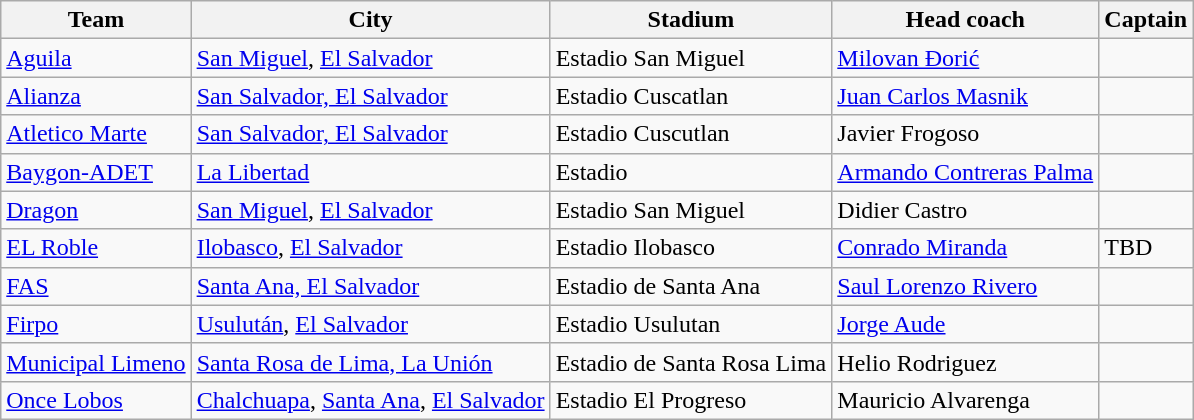<table class="wikitable">
<tr>
<th>Team</th>
<th>City</th>
<th>Stadium</th>
<th>Head coach</th>
<th>Captain</th>
</tr>
<tr>
<td><a href='#'>Aguila</a></td>
<td><a href='#'>San Miguel</a>, <a href='#'>El Salvador</a></td>
<td>Estadio San Miguel</td>
<td> <a href='#'>Milovan Đorić</a></td>
<td></td>
</tr>
<tr>
<td><a href='#'>Alianza</a></td>
<td><a href='#'>San Salvador, El Salvador</a></td>
<td>Estadio Cuscatlan</td>
<td> <a href='#'>Juan Carlos Masnik</a></td>
<td></td>
</tr>
<tr>
<td><a href='#'>Atletico Marte</a></td>
<td><a href='#'>San Salvador, El Salvador</a></td>
<td>Estadio Cuscutlan</td>
<td> Javier Frogoso</td>
<td></td>
</tr>
<tr>
<td><a href='#'>Baygon-ADET</a></td>
<td><a href='#'>La Libertad</a></td>
<td>Estadio</td>
<td> <a href='#'>Armando Contreras Palma</a></td>
<td></td>
</tr>
<tr>
<td><a href='#'>Dragon</a></td>
<td><a href='#'>San Miguel</a>, <a href='#'>El Salvador</a></td>
<td>Estadio San Miguel</td>
<td> Didier Castro</td>
<td></td>
</tr>
<tr>
<td><a href='#'>EL Roble</a></td>
<td><a href='#'>Ilobasco</a>, <a href='#'>El Salvador</a></td>
<td>Estadio Ilobasco</td>
<td> <a href='#'>Conrado Miranda</a></td>
<td> TBD</td>
</tr>
<tr>
<td><a href='#'>FAS</a></td>
<td><a href='#'>Santa Ana, El Salvador</a></td>
<td>Estadio de Santa Ana</td>
<td> <a href='#'>Saul Lorenzo Rivero</a></td>
<td></td>
</tr>
<tr>
<td><a href='#'>Firpo</a></td>
<td><a href='#'>Usulután</a>, <a href='#'>El Salvador</a></td>
<td>Estadio Usulutan</td>
<td> <a href='#'>Jorge Aude</a></td>
<td></td>
</tr>
<tr>
<td><a href='#'>Municipal Limeno</a></td>
<td><a href='#'>Santa Rosa de Lima, La Unión</a></td>
<td>Estadio de Santa Rosa Lima</td>
<td> Helio Rodriguez</td>
<td></td>
</tr>
<tr>
<td><a href='#'>Once Lobos</a></td>
<td><a href='#'>Chalchuapa</a>, <a href='#'>Santa Ana</a>, <a href='#'>El Salvador</a></td>
<td>Estadio El Progreso</td>
<td> Mauricio Alvarenga</td>
<td></td>
</tr>
</table>
